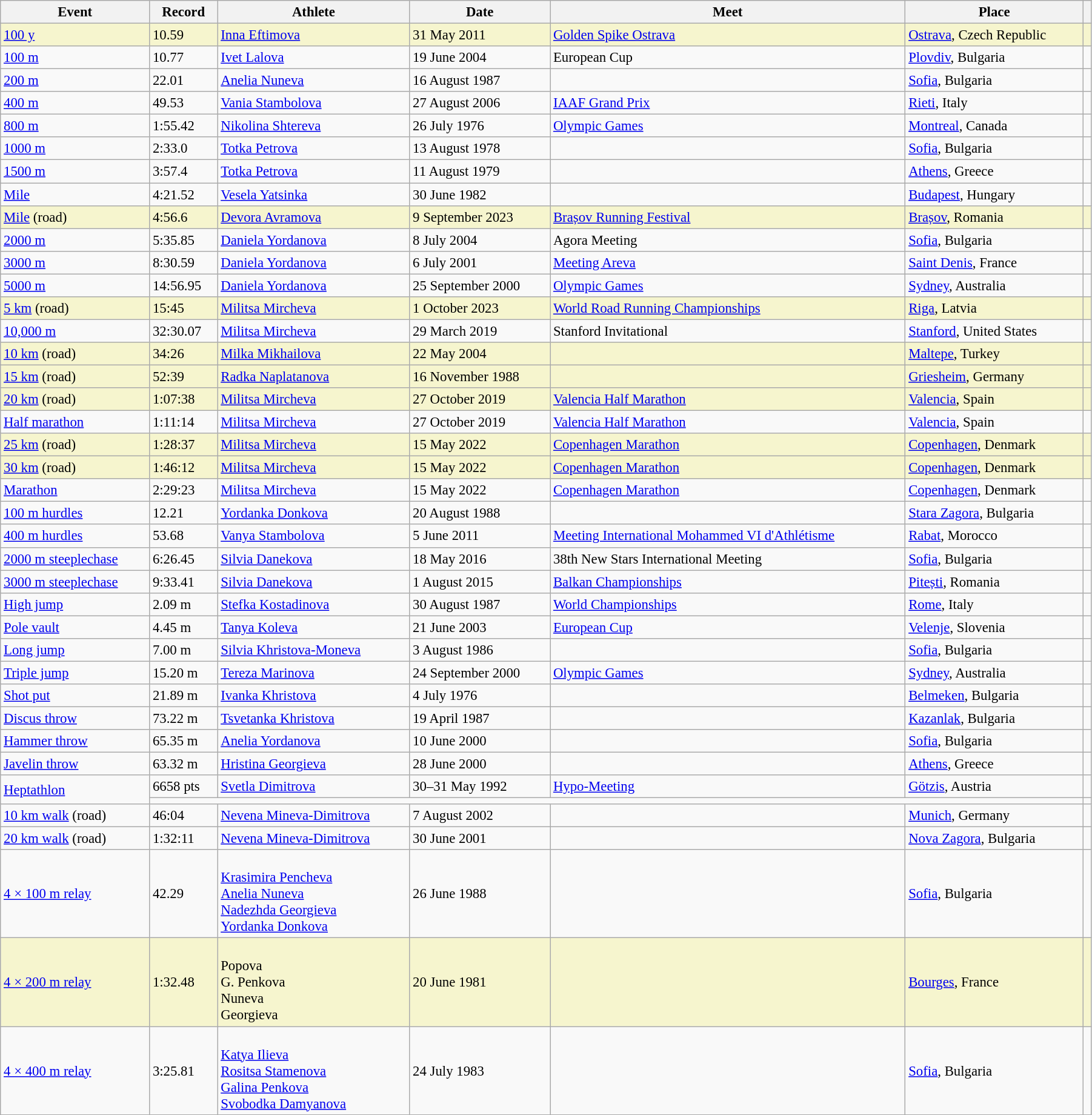<table class="wikitable" style="font-size:95%; width: 95%;">
<tr>
<th>Event</th>
<th>Record</th>
<th>Athlete</th>
<th>Date</th>
<th>Meet</th>
<th>Place</th>
<th></th>
</tr>
<tr style="background:#f6F5CE;">
<td><a href='#'>100 y</a></td>
<td>10.59 </td>
<td><a href='#'>Inna Eftimova</a></td>
<td>31 May 2011</td>
<td><a href='#'>Golden Spike Ostrava</a></td>
<td><a href='#'>Ostrava</a>, Czech Republic</td>
<td></td>
</tr>
<tr>
<td><a href='#'>100 m</a></td>
<td>10.77 </td>
<td><a href='#'>Ivet Lalova</a></td>
<td>19 June 2004</td>
<td>European Cup</td>
<td><a href='#'>Plovdiv</a>, Bulgaria</td>
<td></td>
</tr>
<tr>
<td><a href='#'>200 m</a></td>
<td>22.01 </td>
<td><a href='#'>Anelia Nuneva</a></td>
<td>16 August 1987</td>
<td></td>
<td><a href='#'>Sofia</a>, Bulgaria</td>
<td></td>
</tr>
<tr>
<td><a href='#'>400 m</a></td>
<td>49.53</td>
<td><a href='#'>Vania Stambolova</a></td>
<td>27 August 2006</td>
<td><a href='#'>IAAF Grand Prix</a></td>
<td><a href='#'>Rieti</a>, Italy</td>
<td></td>
</tr>
<tr>
<td><a href='#'>800 m</a></td>
<td>1:55.42</td>
<td><a href='#'>Nikolina Shtereva</a></td>
<td>26 July 1976</td>
<td><a href='#'>Olympic Games</a></td>
<td><a href='#'>Montreal</a>, Canada</td>
<td></td>
</tr>
<tr>
<td><a href='#'>1000 m</a></td>
<td>2:33.0 </td>
<td><a href='#'>Totka Petrova</a></td>
<td>13 August 1978</td>
<td></td>
<td><a href='#'>Sofia</a>, Bulgaria</td>
<td></td>
</tr>
<tr>
<td><a href='#'>1500 m</a></td>
<td>3:57.4 </td>
<td><a href='#'>Totka Petrova</a></td>
<td>11 August 1979</td>
<td></td>
<td><a href='#'>Athens</a>, Greece</td>
<td></td>
</tr>
<tr>
<td><a href='#'>Mile</a></td>
<td>4:21.52</td>
<td><a href='#'>Vesela Yatsinka</a></td>
<td>30 June 1982</td>
<td></td>
<td><a href='#'>Budapest</a>, Hungary</td>
<td></td>
</tr>
<tr style="background:#f6F5CE;">
<td><a href='#'>Mile</a> (road)</td>
<td>4:56.6</td>
<td><a href='#'>Devora Avramova</a></td>
<td>9 September 2023</td>
<td><a href='#'>Brașov Running Festival</a></td>
<td><a href='#'>Brașov</a>, Romania</td>
<td></td>
</tr>
<tr>
<td><a href='#'>2000 m</a></td>
<td>5:35.85</td>
<td><a href='#'>Daniela Yordanova</a></td>
<td>8 July 2004</td>
<td>Agora Meeting</td>
<td><a href='#'>Sofia</a>, Bulgaria</td>
<td></td>
</tr>
<tr>
<td><a href='#'>3000 m</a></td>
<td>8:30.59</td>
<td><a href='#'>Daniela Yordanova</a></td>
<td>6 July 2001</td>
<td><a href='#'>Meeting Areva</a></td>
<td><a href='#'>Saint Denis</a>, France</td>
<td></td>
</tr>
<tr>
<td><a href='#'>5000 m</a></td>
<td>14:56.95</td>
<td><a href='#'>Daniela Yordanova</a></td>
<td>25 September 2000</td>
<td><a href='#'>Olympic Games</a></td>
<td><a href='#'>Sydney</a>, Australia</td>
<td></td>
</tr>
<tr style="background:#f6F5CE;">
<td><a href='#'>5 km</a> (road)</td>
<td>15:45 </td>
<td><a href='#'>Militsa Mircheva</a></td>
<td>1 October 2023</td>
<td><a href='#'>World Road Running Championships</a></td>
<td><a href='#'>Riga</a>, Latvia</td>
<td></td>
</tr>
<tr>
<td><a href='#'>10,000 m</a></td>
<td>32:30.07</td>
<td><a href='#'>Militsa Mircheva</a></td>
<td>29 March 2019</td>
<td>Stanford Invitational</td>
<td><a href='#'>Stanford</a>, United States</td>
<td></td>
</tr>
<tr style="background:#f6F5CE;">
<td><a href='#'>10 km</a> (road)</td>
<td>34:26</td>
<td><a href='#'>Milka Mikhailova</a></td>
<td>22 May 2004</td>
<td></td>
<td><a href='#'>Maltepe</a>, Turkey</td>
<td></td>
</tr>
<tr style="background:#f6F5CE;">
<td><a href='#'>15 km</a> (road)</td>
<td>52:39</td>
<td><a href='#'>Radka Naplatanova</a></td>
<td>16 November 1988</td>
<td></td>
<td><a href='#'>Griesheim</a>, Germany</td>
<td></td>
</tr>
<tr style="background:#f6F5CE;">
<td><a href='#'>20 km</a> (road)</td>
<td>1:07:38</td>
<td><a href='#'>Militsa Mircheva</a></td>
<td>27 October 2019</td>
<td><a href='#'>Valencia Half Marathon</a></td>
<td><a href='#'>Valencia</a>, Spain</td>
<td></td>
</tr>
<tr>
<td><a href='#'>Half marathon</a></td>
<td>1:11:14</td>
<td><a href='#'>Militsa Mircheva</a></td>
<td>27 October 2019</td>
<td><a href='#'>Valencia Half Marathon</a></td>
<td><a href='#'>Valencia</a>, Spain</td>
<td></td>
</tr>
<tr style="background:#f6F5CE;">
<td><a href='#'>25 km</a> (road)</td>
<td>1:28:37</td>
<td><a href='#'>Militsa Mircheva</a></td>
<td>15 May 2022</td>
<td><a href='#'>Copenhagen Marathon</a></td>
<td><a href='#'>Copenhagen</a>, Denmark</td>
<td></td>
</tr>
<tr style="background:#f6F5CE;">
<td><a href='#'>30 km</a> (road)</td>
<td>1:46:12</td>
<td><a href='#'>Militsa Mircheva</a></td>
<td>15 May 2022</td>
<td><a href='#'>Copenhagen Marathon</a></td>
<td><a href='#'>Copenhagen</a>, Denmark</td>
<td></td>
</tr>
<tr>
<td><a href='#'>Marathon</a></td>
<td>2:29:23</td>
<td><a href='#'>Militsa Mircheva</a></td>
<td>15 May 2022</td>
<td><a href='#'>Copenhagen Marathon</a></td>
<td><a href='#'>Copenhagen</a>, Denmark</td>
<td></td>
</tr>
<tr>
<td><a href='#'>100 m hurdles</a></td>
<td>12.21 </td>
<td><a href='#'>Yordanka Donkova</a></td>
<td>20 August 1988</td>
<td></td>
<td><a href='#'>Stara Zagora</a>, Bulgaria</td>
<td></td>
</tr>
<tr>
<td><a href='#'>400 m hurdles</a></td>
<td>53.68</td>
<td><a href='#'>Vanya Stambolova</a></td>
<td>5 June 2011</td>
<td><a href='#'>Meeting International Mohammed VI d'Athlétisme</a></td>
<td><a href='#'>Rabat</a>, Morocco</td>
<td></td>
</tr>
<tr>
<td><a href='#'>2000 m steeplechase</a></td>
<td>6:26.45</td>
<td><a href='#'>Silvia Danekova</a></td>
<td>18 May 2016</td>
<td>38th New Stars International Meeting</td>
<td><a href='#'>Sofia</a>, Bulgaria</td>
<td></td>
</tr>
<tr>
<td><a href='#'>3000 m steeplechase</a></td>
<td>9:33.41</td>
<td><a href='#'>Silvia Danekova</a></td>
<td>1 August 2015</td>
<td><a href='#'>Balkan Championships</a></td>
<td><a href='#'>Pitești</a>, Romania</td>
<td></td>
</tr>
<tr>
<td><a href='#'>High jump</a></td>
<td>2.09 m</td>
<td><a href='#'>Stefka Kostadinova</a></td>
<td>30 August 1987</td>
<td><a href='#'>World Championships</a></td>
<td><a href='#'>Rome</a>, Italy</td>
<td></td>
</tr>
<tr>
<td><a href='#'>Pole vault</a></td>
<td>4.45 m</td>
<td><a href='#'>Tanya Koleva</a></td>
<td>21 June 2003</td>
<td><a href='#'>European Cup</a></td>
<td><a href='#'>Velenje</a>, Slovenia</td>
<td></td>
</tr>
<tr>
<td><a href='#'>Long jump</a></td>
<td>7.00 m </td>
<td><a href='#'>Silvia Khristova-Moneva</a></td>
<td>3 August 1986</td>
<td></td>
<td><a href='#'>Sofia</a>, Bulgaria</td>
<td></td>
</tr>
<tr>
<td><a href='#'>Triple jump</a></td>
<td>15.20 m </td>
<td><a href='#'>Tereza Marinova</a></td>
<td>24 September 2000</td>
<td><a href='#'>Olympic Games</a></td>
<td><a href='#'>Sydney</a>, Australia</td>
<td></td>
</tr>
<tr>
<td><a href='#'>Shot put</a></td>
<td>21.89 m</td>
<td><a href='#'>Ivanka Khristova</a></td>
<td>4 July 1976</td>
<td></td>
<td><a href='#'>Belmeken</a>, Bulgaria</td>
<td></td>
</tr>
<tr>
<td><a href='#'>Discus throw</a></td>
<td>73.22 m</td>
<td><a href='#'>Tsvetanka Khristova</a></td>
<td>19 April 1987</td>
<td></td>
<td><a href='#'>Kazanlak</a>, Bulgaria</td>
<td></td>
</tr>
<tr>
<td><a href='#'>Hammer throw</a></td>
<td>65.35 m</td>
<td><a href='#'>Anelia Yordanova</a></td>
<td>10 June 2000</td>
<td></td>
<td><a href='#'>Sofia</a>, Bulgaria</td>
<td></td>
</tr>
<tr>
<td><a href='#'>Javelin throw</a></td>
<td>63.32 m</td>
<td><a href='#'>Hristina Georgieva</a></td>
<td>28 June 2000</td>
<td></td>
<td><a href='#'>Athens</a>, Greece</td>
<td></td>
</tr>
<tr>
<td rowspan=2><a href='#'>Heptathlon</a></td>
<td>6658 pts</td>
<td><a href='#'>Svetla Dimitrova</a></td>
<td>30–31 May 1992</td>
<td><a href='#'>Hypo-Meeting</a></td>
<td><a href='#'>Götzis</a>, Austria</td>
<td></td>
</tr>
<tr>
<td colspan=5></td>
<td></td>
</tr>
<tr>
<td><a href='#'>10 km walk</a> (road)</td>
<td>46:04</td>
<td><a href='#'>Nevena Mineva-Dimitrova</a></td>
<td>7 August 2002</td>
<td></td>
<td><a href='#'>Munich</a>, Germany</td>
<td></td>
</tr>
<tr>
<td><a href='#'>20 km walk</a> (road)</td>
<td>1:32:11</td>
<td><a href='#'>Nevena Mineva-Dimitrova</a></td>
<td>30 June 2001</td>
<td></td>
<td><a href='#'>Nova Zagora</a>, Bulgaria</td>
<td></td>
</tr>
<tr>
<td><a href='#'>4 × 100 m relay</a></td>
<td>42.29</td>
<td><br><a href='#'>Krasimira Pencheva</a><br><a href='#'>Anelia Nuneva</a><br><a href='#'>Nadezhda Georgieva</a><br><a href='#'>Yordanka Donkova</a></td>
<td>26 June 1988</td>
<td></td>
<td><a href='#'>Sofia</a>, Bulgaria</td>
<td></td>
</tr>
<tr style="background:#f6F5CE;">
<td><a href='#'>4 × 200 m relay</a></td>
<td>1:32.48</td>
<td><br>Popova<br>G. Penkova<br>Nuneva<br>Georgieva</td>
<td>20 June 1981</td>
<td></td>
<td><a href='#'>Bourges</a>, France</td>
<td></td>
</tr>
<tr>
<td><a href='#'>4 × 400 m relay</a></td>
<td>3:25.81</td>
<td><br><a href='#'>Katya Ilieva</a><br><a href='#'>Rositsa Stamenova</a><br><a href='#'>Galina Penkova</a><br><a href='#'>Svobodka Damyanova</a></td>
<td>24 July 1983</td>
<td></td>
<td><a href='#'>Sofia</a>, Bulgaria</td>
<td></td>
</tr>
</table>
